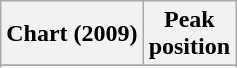<table class="wikitable sortable">
<tr>
<th>Chart (2009)</th>
<th>Peak<br>position</th>
</tr>
<tr>
</tr>
<tr>
</tr>
<tr>
</tr>
</table>
